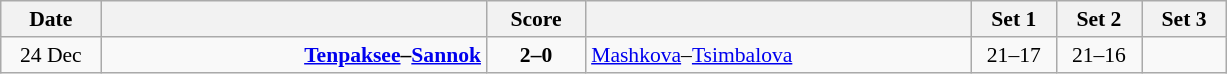<table class="wikitable" style="text-align: center; font-size:90% ">
<tr>
<th width="60">Date</th>
<th align="right" width="250"></th>
<th width="60">Score</th>
<th align="left" width="250"></th>
<th width="50">Set 1</th>
<th width="50">Set 2</th>
<th width="50">Set 3</th>
</tr>
<tr>
<td>24 Dec</td>
<td align=right><strong><a href='#'>Tenpaksee</a>–<a href='#'>Sannok</a> </strong></td>
<td align=center><strong>2–0</strong></td>
<td align=left> <a href='#'>Mashkova</a>–<a href='#'>Tsimbalova</a></td>
<td>21–17</td>
<td>21–16</td>
<td></td>
</tr>
</table>
